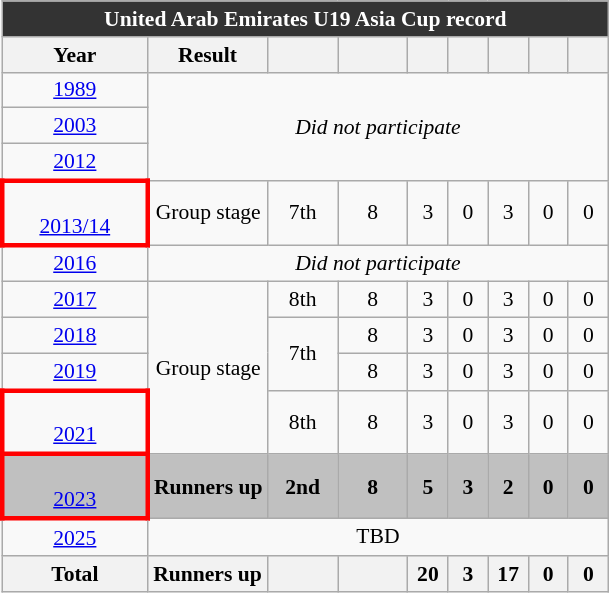<table class="wikitable" style="font-size:90%; text-align:center;">
<tr>
<th style="color:white; background:#333333;" colspan=9>United Arab Emirates U19 Asia Cup record</th>
</tr>
<tr>
<th width="90">Year</th>
<th>Result</th>
<th width="40"></th>
<th width="40"></th>
<th width="20"></th>
<th width="20"></th>
<th width="20"></th>
<th width="20"></th>
<th width="20"></th>
</tr>
<tr>
<td> <a href='#'>1989</a></td>
<td colspan="8" rowspan="3"><em>Did not participate</em></td>
</tr>
<tr>
<td> <a href='#'>2003</a></td>
</tr>
<tr>
<td> <a href='#'>2012</a></td>
</tr>
<tr>
<td style="border:3px solid red"><br> <a href='#'>2013/14</a></td>
<td>Group stage</td>
<td>7th</td>
<td>8</td>
<td>3</td>
<td>0</td>
<td>3</td>
<td>0</td>
<td>0</td>
</tr>
<tr>
<td> <a href='#'>2016</a></td>
<td colspan="8"><em>Did not participate</em></td>
</tr>
<tr>
<td> <a href='#'>2017</a></td>
<td rowspan="4">Group stage</td>
<td>8th</td>
<td>8</td>
<td>3</td>
<td>0</td>
<td>3</td>
<td>0</td>
<td>0</td>
</tr>
<tr>
<td> <a href='#'>2018</a></td>
<td rowspan="2">7th</td>
<td>8</td>
<td>3</td>
<td>0</td>
<td>3</td>
<td>0</td>
<td>0</td>
</tr>
<tr>
<td> <a href='#'>2019</a></td>
<td>8</td>
<td>3</td>
<td>0</td>
<td>3</td>
<td>0</td>
<td>0</td>
</tr>
<tr>
<td style="border:3px solid red"><br> <a href='#'>2021</a></td>
<td>8th</td>
<td>8</td>
<td>3</td>
<td>0</td>
<td>3</td>
<td>0</td>
<td>0</td>
</tr>
<tr style="background:silver;">
<td style="border:3px solid red"><br> <a href='#'>2023</a></td>
<td><strong>Runners up</strong></td>
<td><strong>2nd</strong></td>
<td><strong>8</strong></td>
<td><strong>5</strong></td>
<td><strong>3</strong></td>
<td><strong>2</strong></td>
<td><strong>0</strong></td>
<td><strong>0</strong></td>
</tr>
<tr>
<td> <a href='#'>2025</a></td>
<td colspan="8">TBD</td>
</tr>
<tr>
<th>Total</th>
<th>Runners up</th>
<th></th>
<th></th>
<th>20</th>
<th>3</th>
<th>17</th>
<th>0</th>
<th>0</th>
</tr>
</table>
